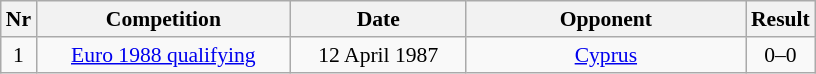<table class="wikitable sortable" style="font-size: 90%; text-align:center">
<tr>
<th>Nr</th>
<th style="width:163px">Competition</th>
<th style="width:110px">Date</th>
<th style="width:180px">Opponent</th>
<th>Result</th>
</tr>
<tr>
<td>1</td>
<td><a href='#'>Euro 1988 qualifying</a></td>
<td>12 April 1987</td>
<td><a href='#'>Cyprus</a></td>
<td>0–0</td>
</tr>
</table>
